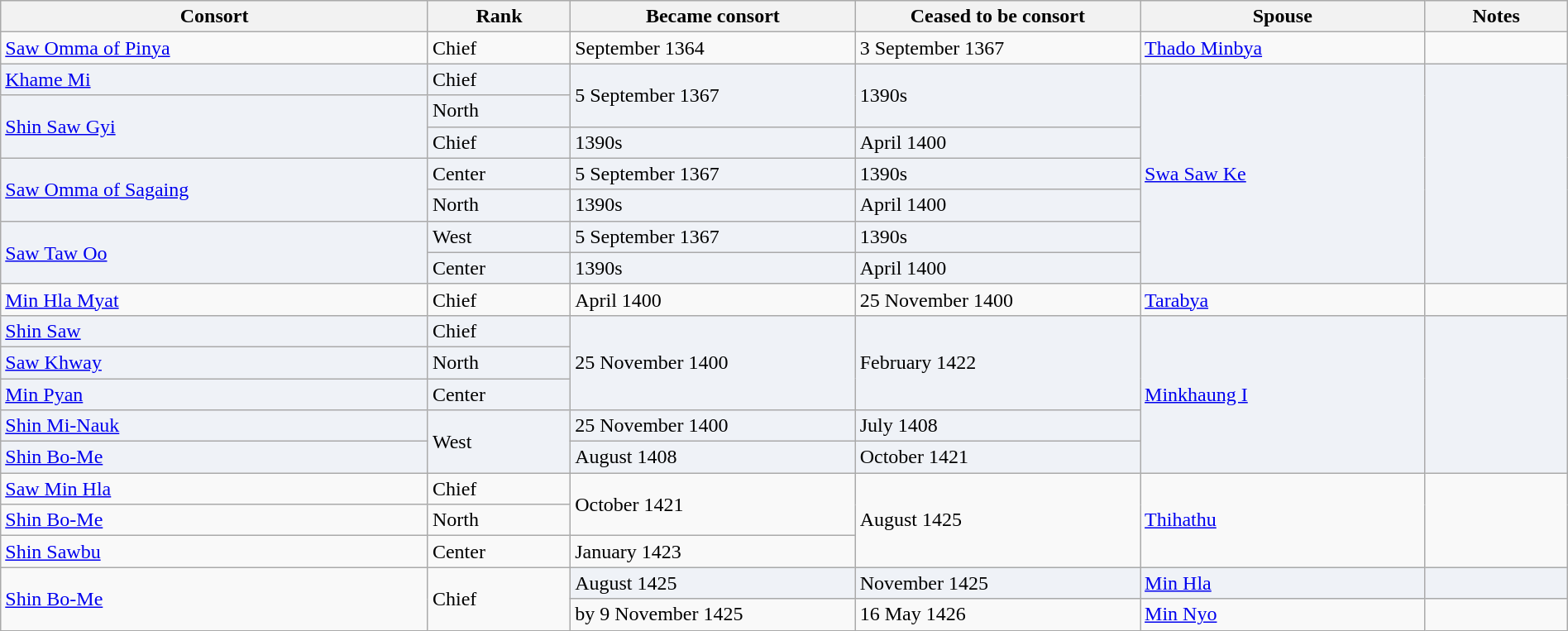<table width=100% class="wikitable">
<tr>
<th width=15%>Consort</th>
<th width=5%>Rank</th>
<th width=10%>Became consort</th>
<th width=10%>Ceased to be consort</th>
<th width=10%>Spouse</th>
<th width=5%>Notes</th>
</tr>
<tr>
<td><a href='#'>Saw Omma of Pinya</a></td>
<td>Chief</td>
<td>September 1364</td>
<td> 3 September 1367</td>
<td><a href='#'>Thado Minbya</a></td>
<td></td>
</tr>
<tr>
<td style="background:#eff2f7"><a href='#'>Khame Mi</a></td>
<td style="background:#eff2f7">Chief</td>
<td style="background:#eff2f7"  rowspan="2">5 September 1367</td>
<td style="background:#eff2f7" rowspan="2"> 1390s</td>
<td style="background:#eff2f7" rowspan="7"><a href='#'>Swa Saw Ke</a></td>
<td style="background:#eff2f7"  rowspan="7"></td>
</tr>
<tr>
<td style="background:#eff2f7" rowspan="2"><a href='#'>Shin Saw Gyi</a></td>
<td style="background:#eff2f7">North</td>
</tr>
<tr>
<td style="background:#eff2f7">Chief</td>
<td style="background:#eff2f7"> 1390s</td>
<td style="background:#eff2f7">April 1400</td>
</tr>
<tr>
<td style="background:#eff2f7" rowspan="2"><a href='#'>Saw Omma of Sagaing</a></td>
<td style="background:#eff2f7">Center</td>
<td style="background:#eff2f7">5 September 1367</td>
<td style="background:#eff2f7"> 1390s</td>
</tr>
<tr>
<td style="background:#eff2f7">North</td>
<td style="background:#eff2f7"> 1390s</td>
<td style="background:#eff2f7">April 1400</td>
</tr>
<tr>
<td style="background:#eff2f7" rowspan="2"><a href='#'>Saw Taw Oo</a></td>
<td style="background:#eff2f7">West</td>
<td style="background:#eff2f7">5 September 1367</td>
<td style="background:#eff2f7"> 1390s</td>
</tr>
<tr>
<td style="background:#eff2f7">Center</td>
<td style="background:#eff2f7"> 1390s</td>
<td style="background:#eff2f7">April 1400</td>
</tr>
<tr>
<td><a href='#'>Min Hla Myat</a></td>
<td>Chief</td>
<td>April 1400</td>
<td>25 November 1400</td>
<td><a href='#'>Tarabya</a></td>
<td></td>
</tr>
<tr>
<td style="background:#eff2f7"><a href='#'>Shin Saw</a></td>
<td style="background:#eff2f7">Chief</td>
<td style="background:#eff2f7"  rowspan="3">25 November 1400</td>
<td style="background:#eff2f7" rowspan="3"> February 1422</td>
<td style="background:#eff2f7"  rowspan="5"><a href='#'>Minkhaung I</a></td>
<td style="background:#eff2f7" rowspan="5"></td>
</tr>
<tr>
<td style="background:#eff2f7"><a href='#'>Saw Khway</a></td>
<td style="background:#eff2f7">North</td>
</tr>
<tr>
<td style="background:#eff2f7"><a href='#'>Min Pyan</a></td>
<td style="background:#eff2f7">Center</td>
</tr>
<tr>
<td style="background:#eff2f7"><a href='#'>Shin Mi-Nauk</a></td>
<td style="background:#eff2f7"  rowspan="2">West</td>
<td style="background:#eff2f7">25 November 1400</td>
<td style="background:#eff2f7">July 1408</td>
</tr>
<tr>
<td style="background:#eff2f7"><a href='#'>Shin Bo-Me</a></td>
<td style="background:#eff2f7"> August 1408</td>
<td style="background:#eff2f7"> October 1421</td>
</tr>
<tr>
<td><a href='#'>Saw Min Hla</a></td>
<td>Chief</td>
<td rowspan="2"> October 1421</td>
<td rowspan="3">August 1425</td>
<td rowspan="3"><a href='#'>Thihathu</a></td>
<td rowspan="3"></td>
</tr>
<tr>
<td><a href='#'>Shin Bo-Me</a></td>
<td>North</td>
</tr>
<tr>
<td><a href='#'>Shin Sawbu</a></td>
<td>Center</td>
<td> January 1423</td>
</tr>
<tr>
<td rowspan="2"><a href='#'>Shin Bo-Me</a></td>
<td rowspan="2">Chief</td>
<td style="background:#eff2f7">August 1425</td>
<td style="background:#eff2f7">November 1425</td>
<td style="background:#eff2f7"><a href='#'>Min Hla</a></td>
<td style="background:#eff2f7"></td>
</tr>
<tr>
<td>by 9 November 1425</td>
<td>16 May 1426</td>
<td><a href='#'>Min Nyo</a></td>
<td></td>
</tr>
</table>
